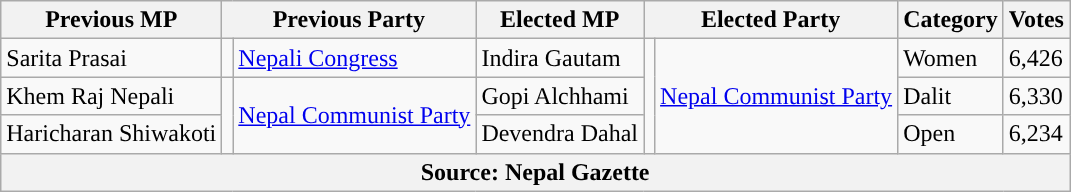<table class="wikitable">
<tr>
<th>Previous MP</th>
<th colspan="2">Previous Party</th>
<th>Elected MP</th>
<th colspan="2">Elected Party</th>
<th>Category</th>
<th>Votes</th>
</tr>
<tr>
<td>Sarita Prasai</td>
<td></td>
<td><a href='#'>Nepali Congress</a></td>
<td>Indira Gautam</td>
<td rowspan="3"></td>
<td rowspan="3"><a href='#'>Nepal Communist Party</a></td>
<td>Women</td>
<td>6,426</td>
</tr>
<tr>
<td>Khem Raj Nepali</td>
<td rowspan="2"></td>
<td rowspan="2"><a href='#'>Nepal Communist Party</a></td>
<td>Gopi Alchhami</td>
<td>Dalit</td>
<td>6,330</td>
</tr>
<tr>
<td>Haricharan Shiwakoti</td>
<td>Devendra Dahal</td>
<td>Open</td>
<td>6,234</td>
</tr>
<tr>
<th colspan="8">Source: Nepal Gazette</th>
</tr>
</table>
